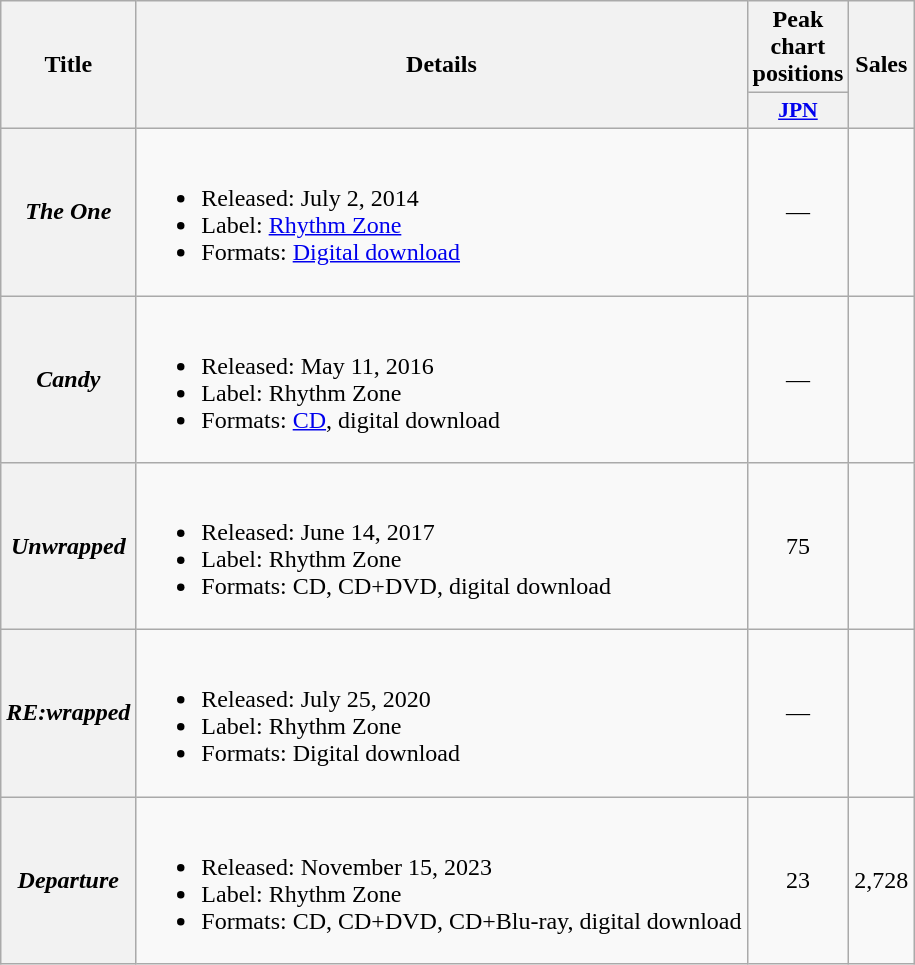<table class="wikitable plainrowheaders">
<tr class="hintergrundfarbe8">
<th scope="col" rowspan="2">Title</th>
<th scope="col" rowspan="2">Details</th>
<th scope="col">Peak chart positions</th>
<th scope="col" rowspan="2">Sales</th>
</tr>
<tr>
<th scope="col" style="width:3em;font-size:90%"><a href='#'>JPN</a><br></th>
</tr>
<tr>
<th scope="row"><em>The One</em></th>
<td><br><ul><li>Released: July 2, 2014</li><li>Label: <a href='#'>Rhythm Zone</a></li><li>Formats: <a href='#'>Digital download</a></li></ul></td>
<td align="center">—</td>
<td></td>
</tr>
<tr>
<th scope="row"><em>Candy</em></th>
<td><br><ul><li>Released: May 11, 2016</li><li>Label: Rhythm Zone</li><li>Formats: <a href='#'>CD</a>, digital download</li></ul></td>
<td align="center">—</td>
<td></td>
</tr>
<tr>
<th scope="row"><em>Unwrapped</em></th>
<td><br><ul><li>Released: June 14, 2017</li><li>Label: Rhythm Zone</li><li>Formats: CD, CD+DVD, digital download</li></ul></td>
<td align="center">75</td>
<td></td>
</tr>
<tr>
<th scope="row"><em>RE:wrapped</em></th>
<td><br><ul><li>Released: July 25, 2020</li><li>Label: Rhythm Zone</li><li>Formats: Digital download</li></ul></td>
<td align="center">—</td>
<td></td>
</tr>
<tr>
<th scope="row"><em>Departure</em></th>
<td><br><ul><li>Released: November 15, 2023</li><li>Label: Rhythm Zone</li><li>Formats: CD, CD+DVD, CD+Blu-ray, digital download</li></ul></td>
<td align="center">23</td>
<td align="center">2,728</td>
</tr>
</table>
